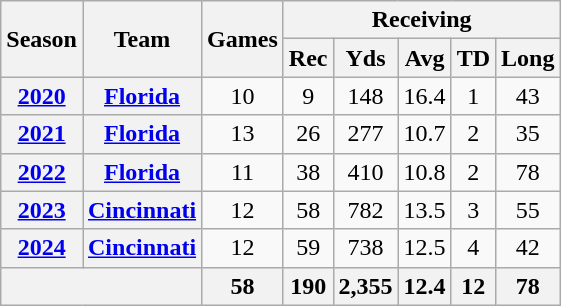<table class="wikitable" style="text-align:center;">
<tr>
<th rowspan="2">Season</th>
<th rowspan="2">Team</th>
<th rowspan="2">Games</th>
<th colspan="5">Receiving</th>
</tr>
<tr>
<th>Rec</th>
<th>Yds</th>
<th>Avg</th>
<th>TD</th>
<th>Long</th>
</tr>
<tr>
<th><a href='#'>2020</a></th>
<th><a href='#'>Florida</a></th>
<td>10</td>
<td>9</td>
<td>148</td>
<td>16.4</td>
<td>1</td>
<td>43</td>
</tr>
<tr>
<th><a href='#'>2021</a></th>
<th><a href='#'>Florida</a></th>
<td>13</td>
<td>26</td>
<td>277</td>
<td>10.7</td>
<td>2</td>
<td>35</td>
</tr>
<tr>
<th><a href='#'>2022</a></th>
<th><a href='#'>Florida</a></th>
<td>11</td>
<td>38</td>
<td>410</td>
<td>10.8</td>
<td>2</td>
<td>78</td>
</tr>
<tr>
<th><a href='#'>2023</a></th>
<th><a href='#'>Cincinnati</a></th>
<td>12</td>
<td>58</td>
<td>782</td>
<td>13.5</td>
<td>3</td>
<td>55</td>
</tr>
<tr>
<th><a href='#'>2024</a></th>
<th><a href='#'>Cincinnati</a></th>
<td>12</td>
<td>59</td>
<td>738</td>
<td>12.5</td>
<td>4</td>
<td>42</td>
</tr>
<tr>
<th colspan="2"></th>
<th>58</th>
<th>190</th>
<th>2,355</th>
<th>12.4</th>
<th>12</th>
<th>78</th>
</tr>
</table>
